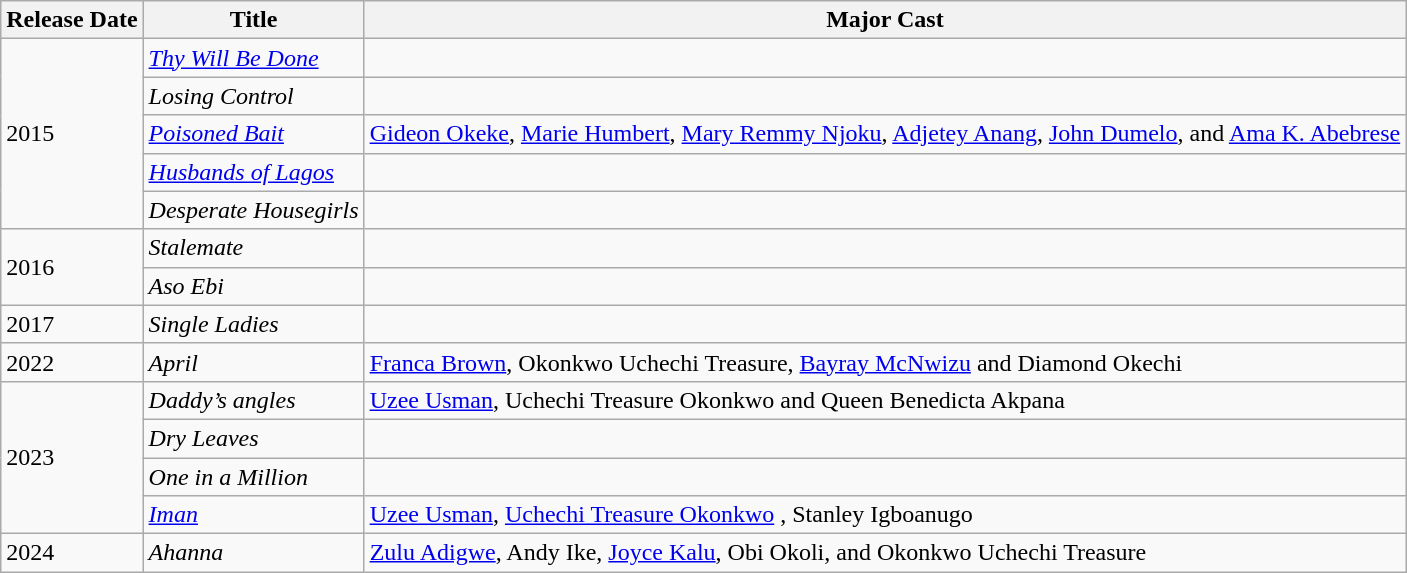<table class="wikitable sortable">
<tr>
<th>Release Date</th>
<th>Title</th>
<th>Major Cast</th>
</tr>
<tr>
<td rowspan="5">2015</td>
<td><a href='#'><em>Thy Will Be Done</em></a></td>
<td></td>
</tr>
<tr>
<td><em>Losing Control</em> </td>
<td></td>
</tr>
<tr>
<td><em><a href='#'>Poisoned Bait</a></em> </td>
<td><a href='#'>Gideon Okeke</a>, <a href='#'>Marie Humbert</a>, <a href='#'>Mary Remmy Njoku</a>, <a href='#'>Adjetey Anang</a>, <a href='#'>John Dumelo</a>, and <a href='#'>Ama K. Abebrese</a></td>
</tr>
<tr>
<td><em><a href='#'>Husbands of Lagos</a></em></td>
<td></td>
</tr>
<tr>
<td><em>Desperate Housegirls</em></td>
<td></td>
</tr>
<tr>
<td rowspan="2">2016</td>
<td><em>Stalemate</em></td>
<td></td>
</tr>
<tr>
<td><em>Aso Ebi</em></td>
<td></td>
</tr>
<tr>
<td>2017</td>
<td><em>Single Ladies</em></td>
<td></td>
</tr>
<tr>
<td>2022</td>
<td><em>April</em></td>
<td><a href='#'>Franca Brown</a>, Okonkwo Uchechi Treasure, <a href='#'>Bayray McNwizu</a> and Diamond Okechi</td>
</tr>
<tr>
<td rowspan="4">2023</td>
<td><em>Daddy’s angles</em></td>
<td><a href='#'>Uzee Usman</a>, Uchechi Treasure Okonkwo  and Queen Benedicta Akpana</td>
</tr>
<tr>
<td><em>Dry Leaves</em></td>
<td></td>
</tr>
<tr>
<td><em>One in a Million</em></td>
<td></td>
</tr>
<tr>
<td><em><a href='#'>Iman</a></em></td>
<td><a href='#'>Uzee Usman</a>, <a href='#'>Uchechi Treasure Okonkwo</a> , Stanley Igboanugo</td>
</tr>
<tr>
<td>2024</td>
<td><em>Ahanna</em></td>
<td><a href='#'>Zulu Adigwe</a>, Andy Ike, <a href='#'>Joyce Kalu</a>, Obi Okoli, and Okonkwo Uchechi Treasure</td>
</tr>
</table>
